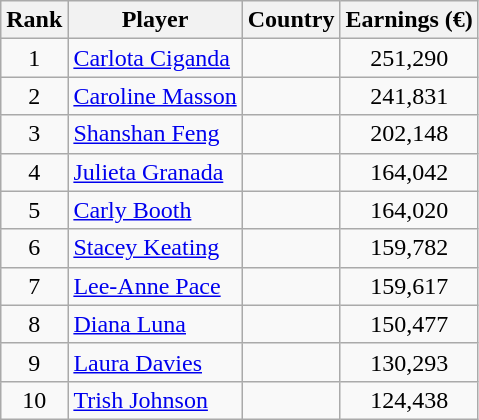<table class="wikitable">
<tr>
<th>Rank</th>
<th>Player</th>
<th>Country</th>
<th>Earnings (€)</th>
</tr>
<tr>
<td align=center>1</td>
<td><a href='#'>Carlota Ciganda</a></td>
<td></td>
<td align=center>251,290</td>
</tr>
<tr>
<td align=center>2</td>
<td><a href='#'>Caroline Masson</a></td>
<td></td>
<td align=center>241,831</td>
</tr>
<tr>
<td align=center>3</td>
<td><a href='#'>Shanshan Feng</a></td>
<td></td>
<td align=center>202,148</td>
</tr>
<tr>
<td align=center>4</td>
<td><a href='#'>Julieta Granada</a></td>
<td></td>
<td align=center>164,042</td>
</tr>
<tr>
<td align=center>5</td>
<td><a href='#'>Carly Booth</a></td>
<td></td>
<td align=center>164,020</td>
</tr>
<tr>
<td align=center>6</td>
<td><a href='#'>Stacey Keating</a></td>
<td></td>
<td align=center>159,782</td>
</tr>
<tr>
<td align=center>7</td>
<td><a href='#'>Lee-Anne Pace</a></td>
<td></td>
<td align=center>159,617</td>
</tr>
<tr>
<td align=center>8</td>
<td><a href='#'>Diana Luna</a></td>
<td></td>
<td align=center>150,477</td>
</tr>
<tr>
<td align=center>9</td>
<td><a href='#'>Laura Davies</a></td>
<td></td>
<td align=center>130,293</td>
</tr>
<tr>
<td align=center>10</td>
<td><a href='#'>Trish Johnson</a></td>
<td></td>
<td align=center>124,438</td>
</tr>
</table>
